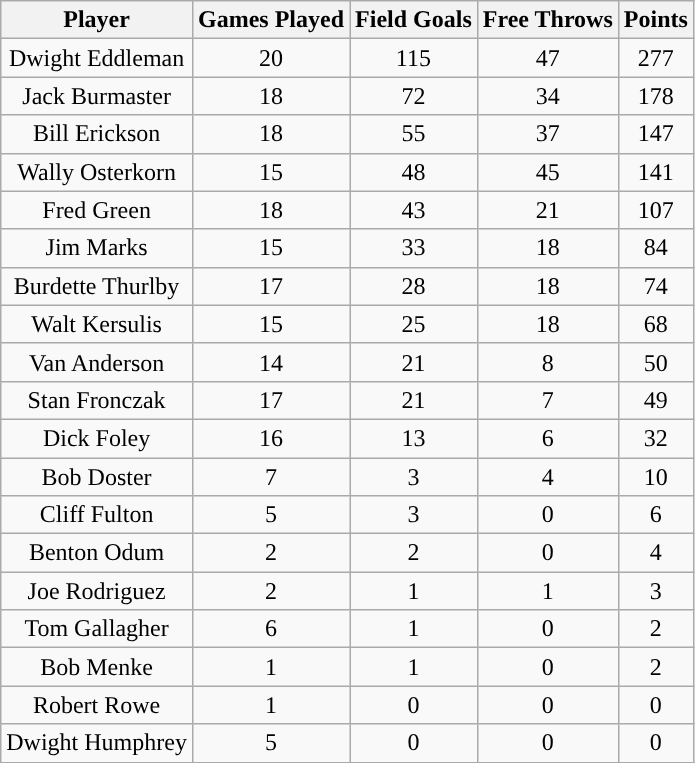<table class="wikitable sortable">
<tr>
<th>Player</th>
<th>Games Played</th>
<th>Field Goals</th>
<th>Free Throws</th>
<th>Points</th>
</tr>
<tr align="center" bgcolor="">
<td>Dwight Eddleman</td>
<td>20</td>
<td>115</td>
<td>47</td>
<td>277</td>
</tr>
<tr align="center" bgcolor="">
<td>Jack Burmaster</td>
<td>18</td>
<td>72</td>
<td>34</td>
<td>178</td>
</tr>
<tr align="center" bgcolor="">
<td>Bill Erickson</td>
<td>18</td>
<td>55</td>
<td>37</td>
<td>147</td>
</tr>
<tr align="center" bgcolor="">
<td>Wally Osterkorn</td>
<td>15</td>
<td>48</td>
<td>45</td>
<td>141</td>
</tr>
<tr align="center" bgcolor="">
<td>Fred Green</td>
<td>18</td>
<td>43</td>
<td>21</td>
<td>107</td>
</tr>
<tr align="center" bgcolor="">
<td>Jim Marks</td>
<td>15</td>
<td>33</td>
<td>18</td>
<td>84</td>
</tr>
<tr align="center" bgcolor="">
<td>Burdette Thurlby</td>
<td>17</td>
<td>28</td>
<td>18</td>
<td>74</td>
</tr>
<tr align="center" bgcolor="">
<td>Walt Kersulis</td>
<td>15</td>
<td>25</td>
<td>18</td>
<td>68</td>
</tr>
<tr align="center" bgcolor="">
<td>Van Anderson</td>
<td>14</td>
<td>21</td>
<td>8</td>
<td>50</td>
</tr>
<tr align="center" bgcolor="">
<td>Stan Fronczak</td>
<td>17</td>
<td>21</td>
<td>7</td>
<td>49</td>
</tr>
<tr align="center" bgcolor="">
<td>Dick Foley</td>
<td>16</td>
<td>13</td>
<td>6</td>
<td>32</td>
</tr>
<tr align="center" bgcolor="">
<td>Bob Doster</td>
<td>7</td>
<td>3</td>
<td>4</td>
<td>10</td>
</tr>
<tr align="center" bgcolor="">
<td>Cliff Fulton</td>
<td>5</td>
<td>3</td>
<td>0</td>
<td>6</td>
</tr>
<tr align="center" bgcolor="">
<td>Benton Odum</td>
<td>2</td>
<td>2</td>
<td>0</td>
<td>4</td>
</tr>
<tr align="center" bgcolor="">
<td>Joe Rodriguez</td>
<td>2</td>
<td>1</td>
<td>1</td>
<td>3</td>
</tr>
<tr align="center" bgcolor="">
<td>Tom Gallagher</td>
<td>6</td>
<td>1</td>
<td>0</td>
<td>2</td>
</tr>
<tr align="center" bgcolor="">
<td>Bob Menke</td>
<td>1</td>
<td>1</td>
<td>0</td>
<td>2</td>
</tr>
<tr align="center" bgcolor="">
<td>Robert Rowe</td>
<td>1</td>
<td>0</td>
<td>0</td>
<td>0</td>
</tr>
<tr align="center" bgcolor="">
<td>Dwight Humphrey</td>
<td>5</td>
<td>0</td>
<td>0</td>
<td>0</td>
</tr>
<tr align="center" bgcolor="">
</tr>
</table>
